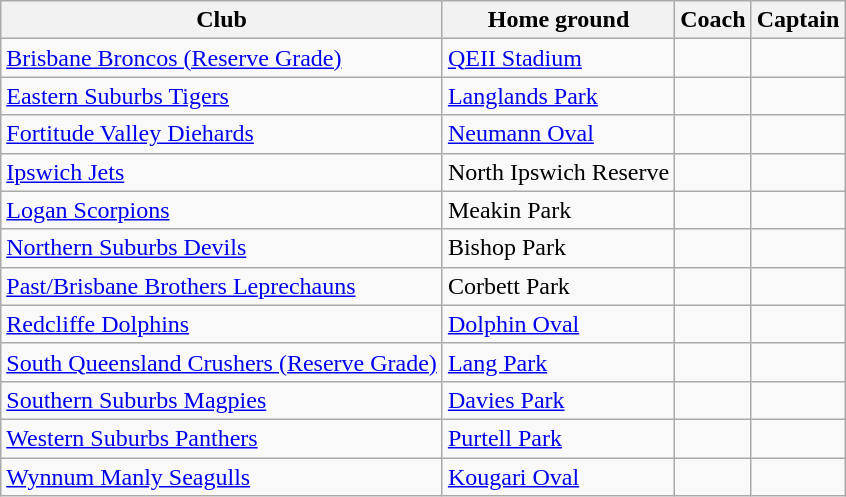<table class="wikitable sortable">
<tr>
<th>Club</th>
<th>Home ground</th>
<th>Coach</th>
<th>Captain</th>
</tr>
<tr>
<td> <a href='#'>Brisbane Broncos (Reserve Grade)</a></td>
<td><a href='#'>QEII Stadium</a></td>
<td></td>
<td></td>
</tr>
<tr>
<td> <a href='#'>Eastern Suburbs Tigers</a></td>
<td><a href='#'>Langlands Park</a></td>
<td></td>
<td></td>
</tr>
<tr>
<td> <a href='#'>Fortitude Valley Diehards</a></td>
<td><a href='#'>Neumann Oval</a></td>
<td></td>
<td></td>
</tr>
<tr>
<td> <a href='#'>Ipswich Jets</a></td>
<td>North Ipswich Reserve</td>
<td></td>
<td></td>
</tr>
<tr>
<td> <a href='#'>Logan Scorpions</a></td>
<td>Meakin Park</td>
<td></td>
<td></td>
</tr>
<tr>
<td> <a href='#'>Northern Suburbs Devils</a></td>
<td>Bishop Park</td>
<td></td>
<td></td>
</tr>
<tr>
<td> <a href='#'>Past/Brisbane Brothers Leprechauns</a></td>
<td>Corbett Park</td>
<td></td>
<td></td>
</tr>
<tr>
<td> <a href='#'>Redcliffe Dolphins</a></td>
<td><a href='#'>Dolphin Oval</a></td>
<td></td>
<td></td>
</tr>
<tr>
<td> <a href='#'>South Queensland Crushers (Reserve Grade)</a></td>
<td><a href='#'>Lang Park</a></td>
<td></td>
<td></td>
</tr>
<tr>
<td> <a href='#'>Southern Suburbs Magpies</a></td>
<td><a href='#'>Davies Park</a></td>
<td></td>
<td></td>
</tr>
<tr>
<td> <a href='#'>Western Suburbs Panthers</a></td>
<td><a href='#'>Purtell Park</a></td>
<td></td>
<td></td>
</tr>
<tr>
<td> <a href='#'>Wynnum Manly Seagulls</a></td>
<td><a href='#'>Kougari Oval</a></td>
<td></td>
<td></td>
</tr>
</table>
